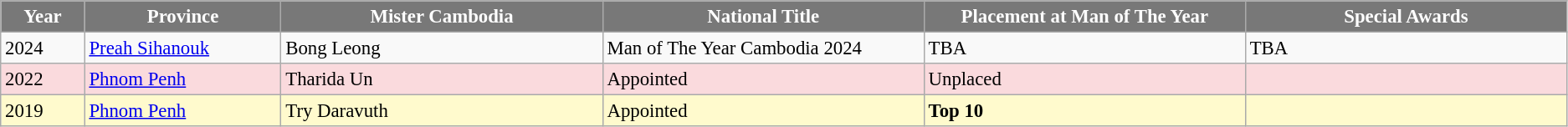<table class="wikitable " style="font-size: 95%;">
<tr>
<th width="60" style="background-color:#787878;color:#FFFFFF;">Year</th>
<th width="150" style="background-color:#787878;color:#FFFFFF;">Province</th>
<th width="250" style="background-color:#787878;color:#FFFFFF;">Mister Cambodia</th>
<th width="250" style="background-color:#787878;color:#FFFFFF;">National Title</th>
<th width="250" style="background-color:#787878;color:#FFFFFF;">Placement at Man of The Year</th>
<th width="250" style="background-color:#787878;color:#FFFFFF;">Special Awards</th>
</tr>
<tr>
<td>2024</td>
<td><a href='#'>Preah Sihanouk</a></td>
<td>Bong Leong</td>
<td>Man of The Year Cambodia 2024</td>
<td>TBA</td>
<td>TBA</td>
</tr>
<tr style="background-color:#FADADD; ">
<td>2022</td>
<td><a href='#'>Phnom Penh</a></td>
<td>Tharida Un</td>
<td>Appointed</td>
<td>Unplaced</td>
<td style="background:;"></td>
</tr>
<tr style="background-color:#FFFACD">
<td>2019</td>
<td><a href='#'>Phnom Penh</a></td>
<td>Try Daravuth</td>
<td>Appointed</td>
<td><strong>Top 10</strong></td>
<td style="background:;"></td>
</tr>
</table>
